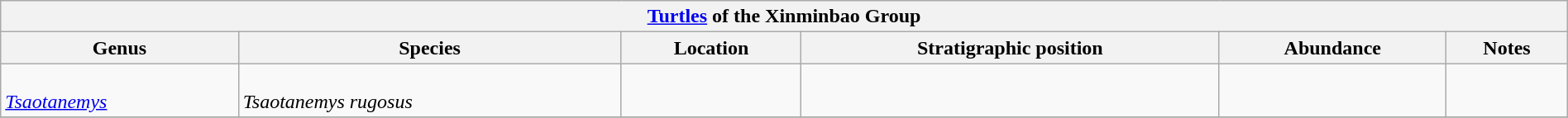<table class="wikitable" align="center" width="100%">
<tr>
<th colspan="7" align="center"><strong><a href='#'>Turtles</a> of the Xinminbao Group</strong></th>
</tr>
<tr>
<th>Genus</th>
<th>Species</th>
<th>Location</th>
<th>Stratigraphic position</th>
<th>Abundance</th>
<th>Notes<br></th>
</tr>
<tr>
<td><br><em><a href='#'>Tsaotanemys</a></em></td>
<td><br><em>Tsaotanemys rugosus</em></td>
<td></td>
<td></td>
<td></td>
<td><br></td>
</tr>
<tr>
</tr>
</table>
